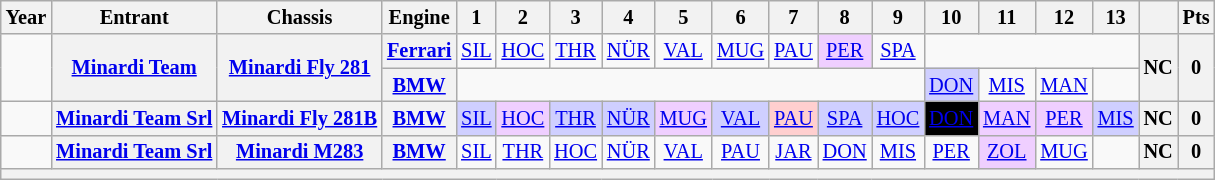<table class="wikitable" style="text-align:center; font-size:85%">
<tr>
<th>Year</th>
<th>Entrant</th>
<th>Chassis</th>
<th>Engine</th>
<th>1</th>
<th>2</th>
<th>3</th>
<th>4</th>
<th>5</th>
<th>6</th>
<th>7</th>
<th>8</th>
<th>9</th>
<th>10</th>
<th>11</th>
<th>12</th>
<th>13</th>
<th></th>
<th>Pts</th>
</tr>
<tr>
<td rowspan=2></td>
<th rowspan=2 nowrap><a href='#'>Minardi Team</a></th>
<th rowspan=2 nowrap><a href='#'>Minardi Fly 281</a></th>
<th><a href='#'>Ferrari</a></th>
<td><a href='#'>SIL</a></td>
<td><a href='#'>HOC</a></td>
<td><a href='#'>THR</a></td>
<td><a href='#'>NÜR</a></td>
<td><a href='#'>VAL</a></td>
<td><a href='#'>MUG</a></td>
<td><a href='#'>PAU</a></td>
<td style="background:#EFCFFF;"><a href='#'>PER</a><br></td>
<td><a href='#'>SPA</a></td>
<td colspan=4></td>
<th rowspan=2>NC</th>
<th rowspan=2>0</th>
</tr>
<tr>
<th><a href='#'>BMW</a></th>
<td colspan=9></td>
<td style="background:#CFCFFF;"><a href='#'>DON</a><br></td>
<td><a href='#'>MIS</a></td>
<td><a href='#'>MAN</a></td>
<td></td>
</tr>
<tr>
<td></td>
<th nowrap><a href='#'>Minardi Team Srl</a></th>
<th nowrap><a href='#'>Minardi Fly 281B</a></th>
<th><a href='#'>BMW</a></th>
<td style="background:#CFCFFF;"><a href='#'>SIL</a><br></td>
<td style="background:#EFCFFF;"><a href='#'>HOC</a><br></td>
<td style="background:#CFCFFF;"><a href='#'>THR</a><br></td>
<td style="background:#CFCFFF;"><a href='#'>NÜR</a><br></td>
<td style="background:#EFCFFF;"><a href='#'>MUG</a><br></td>
<td style="background:#CFCFFF;"><a href='#'>VAL</a><br></td>
<td style="background:#FFCFCF;"><a href='#'>PAU</a><br></td>
<td style="background:#CFCFFF;"><a href='#'>SPA</a><br></td>
<td style="background:#CFCFFF;"><a href='#'>HOC</a><br></td>
<td style="background:#000000; color: #ffffff"><a href='#'><span>DON</span></a><br></td>
<td style="background:#EFCFFF;"><a href='#'>MAN</a><br></td>
<td style="background:#EFCFFF;"><a href='#'>PER</a><br></td>
<td style="background:#CFCFFF;"><a href='#'>MIS</a><br></td>
<th>NC</th>
<th>0</th>
</tr>
<tr>
<td></td>
<th nowrap><a href='#'>Minardi Team Srl</a></th>
<th nowrap><a href='#'>Minardi M283</a></th>
<th><a href='#'>BMW</a></th>
<td><a href='#'>SIL</a></td>
<td><a href='#'>THR</a></td>
<td><a href='#'>HOC</a></td>
<td><a href='#'>NÜR</a></td>
<td><a href='#'>VAL</a></td>
<td><a href='#'>PAU</a></td>
<td><a href='#'>JAR</a></td>
<td><a href='#'>DON</a></td>
<td><a href='#'>MIS</a></td>
<td><a href='#'>PER</a></td>
<td style="background:#EFCFFF;"><a href='#'>ZOL</a><br></td>
<td><a href='#'>MUG</a></td>
<td></td>
<th>NC</th>
<th>0</th>
</tr>
<tr>
<th colspan="19"></th>
</tr>
</table>
